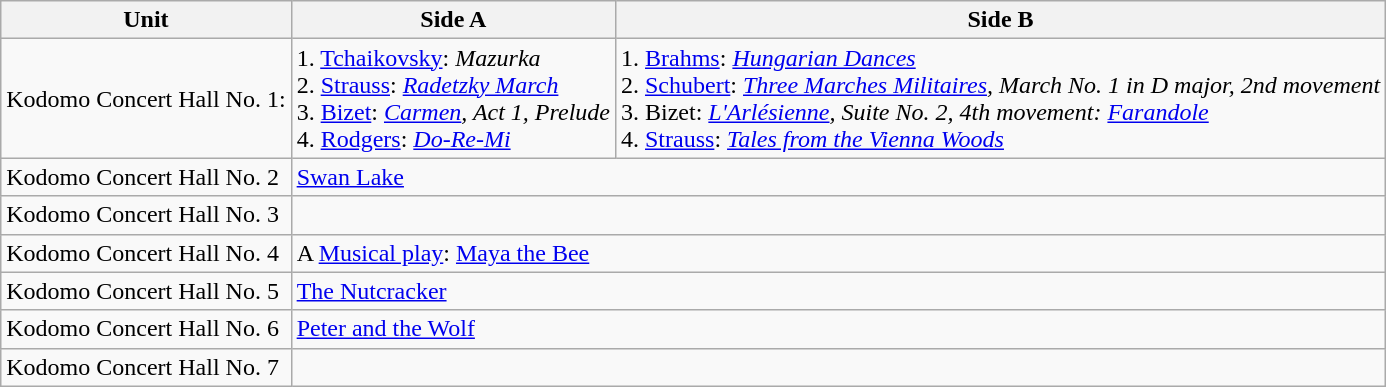<table class="wikitable">
<tr>
<th>Unit</th>
<th>Side A</th>
<th>Side B</th>
</tr>
<tr>
<td>Kodomo Concert Hall No. 1:<br></td>
<td>1. <a href='#'>Tchaikovsky</a>: <em>Mazurka</em><br>2. <a href='#'>Strauss</a>: <em><a href='#'>Radetzky March</a></em><br>3. <a href='#'>Bizet</a>: <em><a href='#'>Carmen</a>, Act 1, Prelude</em><br>4. <a href='#'>Rodgers</a>: <em><a href='#'>Do-Re-Mi</a></em></td>
<td>1. <a href='#'>Brahms</a>: <em><a href='#'>Hungarian Dances</a></em><br>2. <a href='#'>Schubert</a>: <em><a href='#'>Three Marches Militaires</a>, March No. 1 in D major, 2nd movement</em><br>3. Bizet: <em><a href='#'>L'Arlésienne</a>, Suite No. 2, 4th movement: <a href='#'>Farandole</a></em><br>4. <a href='#'>Strauss</a>: <em><a href='#'>Tales from the Vienna Woods</a></em></td>
</tr>
<tr>
<td>Kodomo Concert Hall No. 2</td>
<td colspan=2><a href='#'>Swan Lake</a></td>
</tr>
<tr>
<td>Kodomo Concert Hall No. 3</td>
<td colspan=2></td>
</tr>
<tr>
<td>Kodomo Concert Hall No. 4</td>
<td colspan=2>A <a href='#'>Musical play</a>: <a href='#'>Maya the Bee</a></td>
</tr>
<tr>
<td>Kodomo Concert Hall No. 5</td>
<td colspan=2><a href='#'>The Nutcracker</a></td>
</tr>
<tr>
<td>Kodomo Concert Hall No. 6</td>
<td colspan=2><a href='#'>Peter and the Wolf</a></td>
</tr>
<tr>
<td>Kodomo Concert Hall No. 7</td>
<td colspan=2></td>
</tr>
</table>
